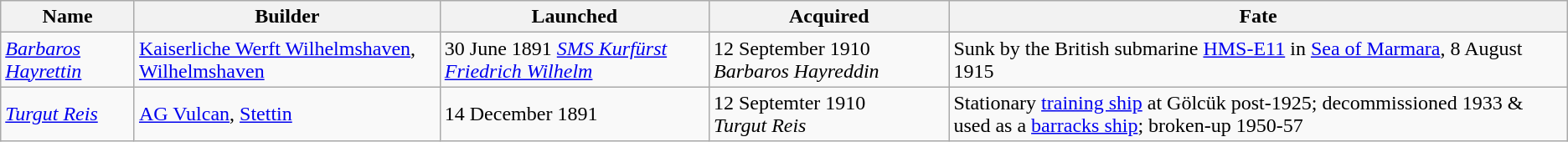<table class="wikitable">
<tr>
<th>Name</th>
<th>Builder</th>
<th>Launched</th>
<th>Acquired</th>
<th>Fate</th>
</tr>
<tr>
<td><a href='#'><em>Barbaros Hayrettin</em></a></td>
<td> <a href='#'>Kaiserliche Werft Wilhelmshaven</a>, <a href='#'>Wilhelmshaven</a></td>
<td>30 June 1891  <em><a href='#'>SMS Kurfürst Friedrich Wilhelm</a></em></td>
<td>12 September 1910  <em>Barbaros Hayreddin</em></td>
<td>Sunk by the British submarine <a href='#'>HMS-E11</a> in <a href='#'>Sea of Marmara</a>, 8 August 1915</td>
</tr>
<tr>
<td><a href='#'><em>Turgut Reis</em></a></td>
<td> <a href='#'>AG Vulcan</a>, <a href='#'>Stettin</a></td>
<td>14 December 1891<br> </td>
<td>12 Septemter 1910<br> <em>Turgut Reis</em></td>
<td>Stationary <a href='#'>training ship</a> at Gölcük post-1925; decommissioned 1933 & used as a <a href='#'>barracks ship</a>; broken-up 1950-57</td>
</tr>
</table>
